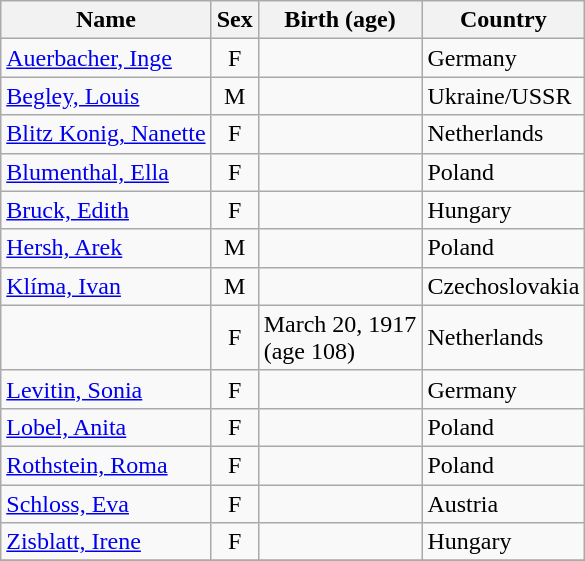<table class="wikitable sortable">
<tr>
<th>Name</th>
<th>Sex</th>
<th>Birth (age)</th>
<th>Country</th>
</tr>
<tr>
<td><a href='#'>Auerbacher, Inge</a></td>
<td style="text-align:center">F</td>
<td></td>
<td>Germany</td>
</tr>
<tr>
<td><a href='#'>Begley, Louis</a></td>
<td style="text-align:center">M</td>
<td></td>
<td>Ukraine/USSR</td>
</tr>
<tr>
<td><a href='#'>Blitz Konig, Nanette</a></td>
<td style="text-align:center">F</td>
<td></td>
<td>Netherlands</td>
</tr>
<tr>
<td><a href='#'>Blumenthal, Ella</a></td>
<td style="text-align:center">F</td>
<td></td>
<td>Poland</td>
</tr>
<tr>
<td><a href='#'>Bruck, Edith</a></td>
<td style="text-align:center">F</td>
<td></td>
<td>Hungary</td>
</tr>
<tr>
<td><a href='#'>Hersh, Arek</a></td>
<td style="text-align:center">M</td>
<td></td>
<td>Poland</td>
</tr>
<tr>
<td><a href='#'>Klíma, Ivan</a></td>
<td style="text-align:center">M</td>
<td></td>
<td>Czechoslovakia</td>
</tr>
<tr>
<td></td>
<td style="text-align: center;">F</td>
<td>March 20, 1917<br>(age 108)</td>
<td>Netherlands</td>
</tr>
<tr>
<td><a href='#'>Levitin, Sonia</a></td>
<td style="text-align:center">F</td>
<td></td>
<td>Germany</td>
</tr>
<tr>
<td><a href='#'>Lobel, Anita</a></td>
<td style="text-align:center">F</td>
<td></td>
<td>Poland</td>
</tr>
<tr>
<td><a href='#'>Rothstein, Roma</a></td>
<td style="text-align:center">F</td>
<td></td>
<td>Poland</td>
</tr>
<tr>
<td><a href='#'>Schloss, Eva</a></td>
<td style="text-align:center">F</td>
<td></td>
<td>Austria</td>
</tr>
<tr>
<td><a href='#'>Zisblatt, Irene</a></td>
<td style="text-align:center">F</td>
<td></td>
<td>Hungary</td>
</tr>
<tr>
</tr>
</table>
